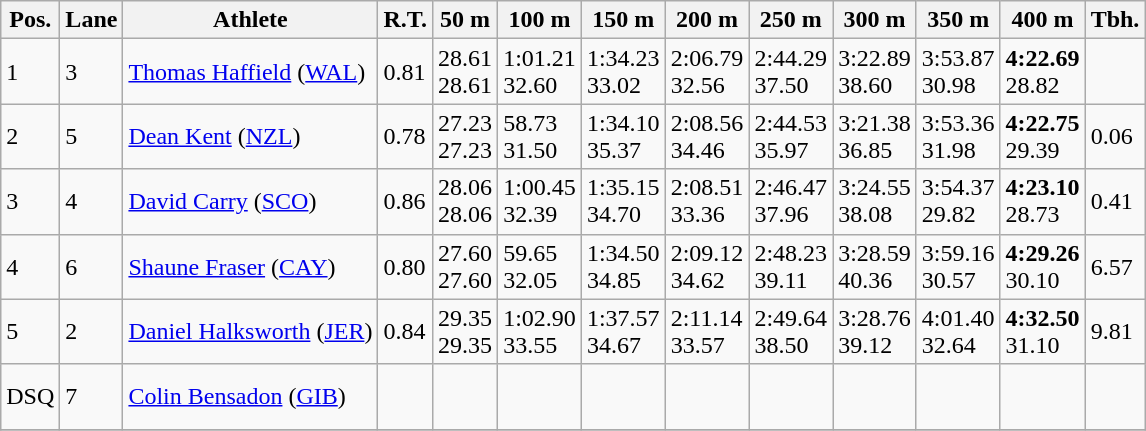<table class="wikitable">
<tr>
<th>Pos.</th>
<th>Lane</th>
<th>Athlete</th>
<th>R.T.</th>
<th>50 m</th>
<th>100 m</th>
<th>150 m</th>
<th>200 m</th>
<th>250 m</th>
<th>300 m</th>
<th>350 m</th>
<th>400 m</th>
<th>Tbh.</th>
</tr>
<tr>
<td>1</td>
<td>3</td>
<td> <a href='#'>Thomas Haffield</a> (<a href='#'>WAL</a>)</td>
<td>0.81</td>
<td>28.61<br>28.61</td>
<td>1:01.21<br>32.60</td>
<td>1:34.23<br>33.02</td>
<td>2:06.79<br>32.56</td>
<td>2:44.29<br>37.50</td>
<td>3:22.89<br>38.60</td>
<td>3:53.87<br>30.98</td>
<td><strong>4:22.69</strong><br>28.82</td>
<td> </td>
</tr>
<tr>
<td>2</td>
<td>5</td>
<td> <a href='#'>Dean Kent</a> (<a href='#'>NZL</a>)</td>
<td>0.78</td>
<td>27.23<br>27.23</td>
<td>58.73<br>31.50</td>
<td>1:34.10<br>35.37</td>
<td>2:08.56<br>34.46</td>
<td>2:44.53<br>35.97</td>
<td>3:21.38<br>36.85</td>
<td>3:53.36<br>31.98</td>
<td><strong>4:22.75</strong><br>29.39</td>
<td>0.06</td>
</tr>
<tr>
<td>3</td>
<td>4</td>
<td> <a href='#'>David Carry</a> (<a href='#'>SCO</a>)</td>
<td>0.86</td>
<td>28.06<br>28.06</td>
<td>1:00.45<br>32.39</td>
<td>1:35.15<br>34.70</td>
<td>2:08.51<br>33.36</td>
<td>2:46.47<br>37.96</td>
<td>3:24.55<br>38.08</td>
<td>3:54.37<br>29.82</td>
<td><strong>4:23.10</strong><br>28.73</td>
<td>0.41</td>
</tr>
<tr>
<td>4</td>
<td>6</td>
<td> <a href='#'>Shaune Fraser</a> (<a href='#'>CAY</a>)</td>
<td>0.80</td>
<td>27.60<br>27.60</td>
<td>59.65<br>32.05</td>
<td>1:34.50<br>34.85</td>
<td>2:09.12<br>34.62</td>
<td>2:48.23<br>39.11</td>
<td>3:28.59<br>40.36</td>
<td>3:59.16<br>30.57</td>
<td><strong>4:29.26</strong><br>30.10</td>
<td>6.57</td>
</tr>
<tr>
<td>5</td>
<td>2</td>
<td> <a href='#'>Daniel Halksworth</a> (<a href='#'>JER</a>)</td>
<td>0.84</td>
<td>29.35<br>29.35</td>
<td>1:02.90<br>33.55</td>
<td>1:37.57<br>34.67</td>
<td>2:11.14<br>33.57</td>
<td>2:49.64<br>38.50</td>
<td>3:28.76<br>39.12</td>
<td>4:01.40<br>32.64</td>
<td><strong>4:32.50</strong><br>31.10</td>
<td>9.81</td>
</tr>
<tr>
<td>DSQ</td>
<td>7</td>
<td> <a href='#'>Colin Bensadon</a> (<a href='#'>GIB</a>)</td>
<td> </td>
<td><br> </td>
<td><br> </td>
<td><br> </td>
<td><br> </td>
<td><br> </td>
<td><br> </td>
<td><br> </td>
<td></td>
<td> </td>
</tr>
<tr>
</tr>
</table>
